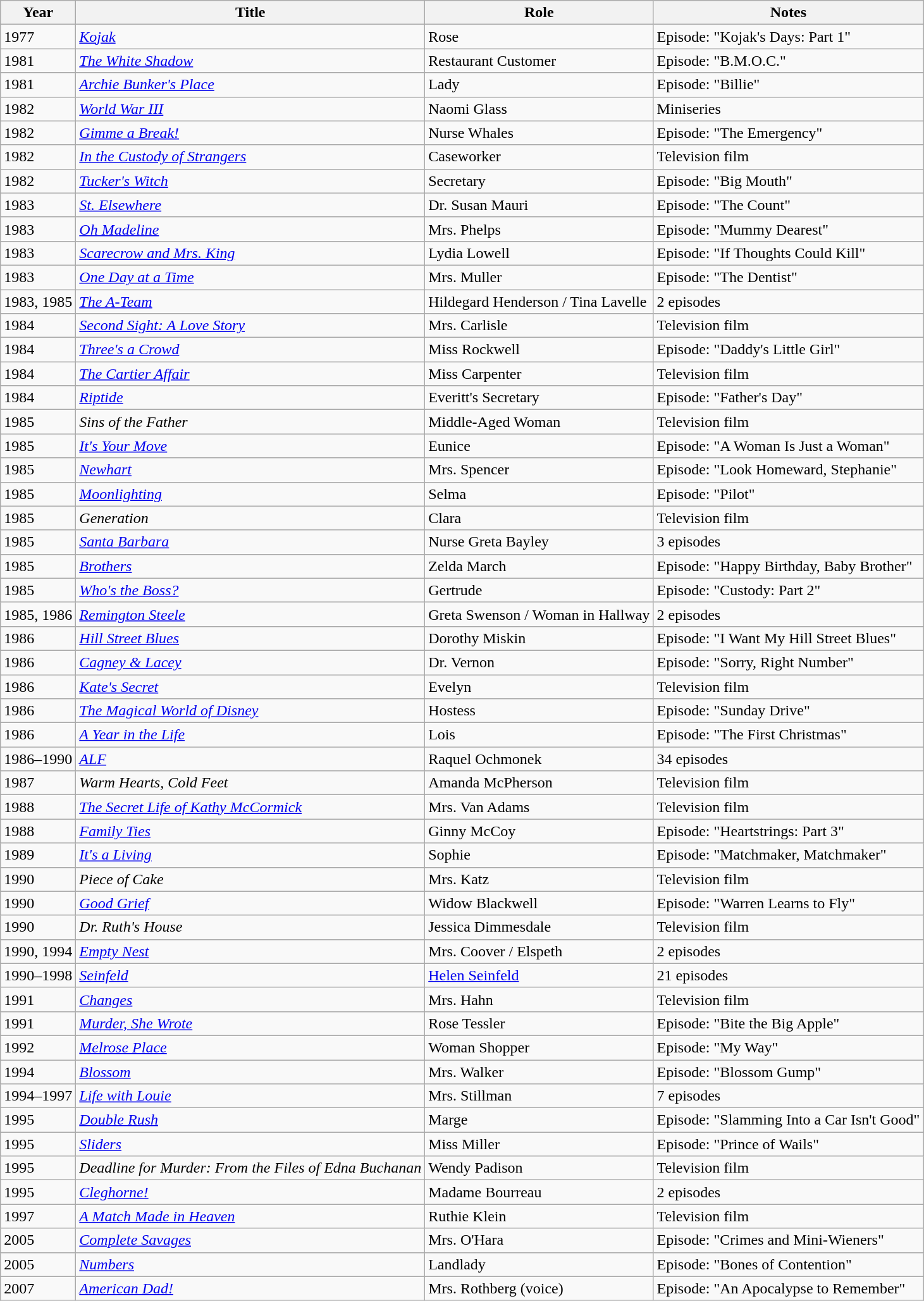<table class="wikitable sortable">
<tr>
<th>Year</th>
<th>Title</th>
<th>Role</th>
<th>Notes</th>
</tr>
<tr>
<td>1977</td>
<td><em><a href='#'>Kojak</a></em></td>
<td>Rose</td>
<td>Episode: "Kojak's Days: Part 1"</td>
</tr>
<tr>
<td>1981</td>
<td><a href='#'><em>The White Shadow</em></a></td>
<td>Restaurant Customer</td>
<td>Episode: "B.M.O.C."</td>
</tr>
<tr>
<td>1981</td>
<td><em><a href='#'>Archie Bunker's Place</a></em></td>
<td>Lady</td>
<td>Episode: "Billie"</td>
</tr>
<tr>
<td>1982</td>
<td><a href='#'><em>World War III</em></a></td>
<td>Naomi Glass</td>
<td>Miniseries</td>
</tr>
<tr>
<td>1982</td>
<td><em><a href='#'>Gimme a Break!</a></em></td>
<td>Nurse Whales</td>
<td>Episode: "The Emergency"</td>
</tr>
<tr>
<td>1982</td>
<td><em><a href='#'>In the Custody of Strangers</a></em></td>
<td>Caseworker</td>
<td>Television film</td>
</tr>
<tr>
<td>1982</td>
<td><em><a href='#'>Tucker's Witch</a></em></td>
<td>Secretary</td>
<td>Episode: "Big Mouth"</td>
</tr>
<tr>
<td>1983</td>
<td><em><a href='#'>St. Elsewhere</a></em></td>
<td>Dr. Susan Mauri</td>
<td>Episode: "The Count"</td>
</tr>
<tr>
<td>1983</td>
<td><em><a href='#'>Oh Madeline</a></em></td>
<td>Mrs. Phelps</td>
<td>Episode: "Mummy Dearest"</td>
</tr>
<tr>
<td>1983</td>
<td><em><a href='#'>Scarecrow and Mrs. King</a></em></td>
<td>Lydia Lowell</td>
<td>Episode: "If Thoughts Could Kill"</td>
</tr>
<tr>
<td>1983</td>
<td><em><a href='#'>One Day at a Time</a></em></td>
<td>Mrs. Muller</td>
<td>Episode: "The Dentist"</td>
</tr>
<tr>
<td>1983, 1985</td>
<td><em><a href='#'>The A-Team</a></em></td>
<td>Hildegard Henderson / Tina Lavelle</td>
<td>2 episodes</td>
</tr>
<tr>
<td>1984</td>
<td><em><a href='#'>Second Sight: A Love Story</a></em></td>
<td>Mrs. Carlisle</td>
<td>Television film</td>
</tr>
<tr>
<td>1984</td>
<td><em><a href='#'>Three's a Crowd</a></em></td>
<td>Miss Rockwell</td>
<td>Episode: "Daddy's Little Girl"</td>
</tr>
<tr>
<td>1984</td>
<td><em><a href='#'>The Cartier Affair</a></em></td>
<td>Miss Carpenter</td>
<td>Television film</td>
</tr>
<tr>
<td>1984</td>
<td><em><a href='#'>Riptide</a></em></td>
<td>Everitt's Secretary</td>
<td>Episode: "Father's Day"</td>
</tr>
<tr>
<td>1985</td>
<td><em>Sins of the Father</em></td>
<td>Middle-Aged Woman</td>
<td>Television film</td>
</tr>
<tr>
<td>1985</td>
<td><em><a href='#'>It's Your Move</a></em></td>
<td>Eunice</td>
<td>Episode: "A Woman Is Just a Woman"</td>
</tr>
<tr>
<td>1985</td>
<td><em><a href='#'>Newhart</a></em></td>
<td>Mrs. Spencer</td>
<td>Episode: "Look Homeward, Stephanie"</td>
</tr>
<tr>
<td>1985</td>
<td><em><a href='#'>Moonlighting</a></em></td>
<td>Selma</td>
<td>Episode: "Pilot"</td>
</tr>
<tr>
<td>1985</td>
<td><em>Generation</em></td>
<td>Clara</td>
<td>Television film</td>
</tr>
<tr>
<td>1985</td>
<td><em><a href='#'>Santa Barbara</a></em></td>
<td>Nurse Greta Bayley</td>
<td>3 episodes</td>
</tr>
<tr>
<td>1985</td>
<td><em><a href='#'>Brothers</a></em></td>
<td>Zelda March</td>
<td>Episode: "Happy Birthday, Baby Brother"</td>
</tr>
<tr>
<td>1985</td>
<td><em><a href='#'>Who's the Boss?</a></em></td>
<td>Gertrude</td>
<td>Episode: "Custody: Part 2"</td>
</tr>
<tr>
<td>1985, 1986</td>
<td><em><a href='#'>Remington Steele</a></em></td>
<td>Greta Swenson / Woman in Hallway</td>
<td>2 episodes</td>
</tr>
<tr>
<td>1986</td>
<td><em><a href='#'>Hill Street Blues</a></em></td>
<td>Dorothy Miskin</td>
<td>Episode: "I Want My Hill Street Blues"</td>
</tr>
<tr>
<td>1986</td>
<td><em><a href='#'>Cagney & Lacey</a></em></td>
<td>Dr. Vernon</td>
<td>Episode: "Sorry, Right Number"<br></td>
</tr>
<tr>
<td>1986</td>
<td><em><a href='#'>Kate's Secret</a></em></td>
<td>Evelyn</td>
<td>Television film</td>
</tr>
<tr>
<td>1986</td>
<td><em><a href='#'>The Magical World of Disney</a></em></td>
<td>Hostess</td>
<td>Episode: "Sunday Drive"</td>
</tr>
<tr>
<td>1986</td>
<td><em><a href='#'>A Year in the Life</a></em></td>
<td>Lois</td>
<td>Episode: "The First Christmas"</td>
</tr>
<tr>
<td>1986–1990</td>
<td><em><a href='#'>ALF</a></em></td>
<td>Raquel Ochmonek</td>
<td>34 episodes</td>
</tr>
<tr>
<td>1987</td>
<td><em>Warm Hearts, Cold Feet</em></td>
<td>Amanda McPherson</td>
<td>Television film<br></td>
</tr>
<tr>
<td>1988</td>
<td><em><a href='#'>The Secret Life of Kathy McCormick</a></em></td>
<td>Mrs. Van Adams</td>
<td>Television film</td>
</tr>
<tr>
<td>1988</td>
<td><em><a href='#'>Family Ties</a></em></td>
<td>Ginny McCoy</td>
<td>Episode: "Heartstrings: Part 3"</td>
</tr>
<tr>
<td>1989</td>
<td><em><a href='#'>It's a Living</a></em></td>
<td>Sophie</td>
<td>Episode: "Matchmaker, Matchmaker"</td>
</tr>
<tr>
<td>1990</td>
<td><em>Piece of Cake</em></td>
<td>Mrs. Katz</td>
<td>Television film</td>
</tr>
<tr>
<td>1990</td>
<td><em><a href='#'>Good Grief</a></em></td>
<td>Widow Blackwell</td>
<td>Episode: "Warren Learns to Fly"</td>
</tr>
<tr>
<td>1990</td>
<td><em>Dr. Ruth's House</em></td>
<td>Jessica Dimmesdale</td>
<td>Television film</td>
</tr>
<tr>
<td>1990, 1994</td>
<td><em><a href='#'>Empty Nest</a></em></td>
<td>Mrs. Coover / Elspeth</td>
<td>2 episodes</td>
</tr>
<tr>
<td>1990–1998</td>
<td><em><a href='#'>Seinfeld</a></em></td>
<td><a href='#'>Helen Seinfeld</a></td>
<td>21 episodes<br></td>
</tr>
<tr>
<td>1991</td>
<td><em><a href='#'>Changes</a></em></td>
<td>Mrs. Hahn</td>
<td>Television film</td>
</tr>
<tr>
<td>1991</td>
<td><em><a href='#'>Murder, She Wrote</a></em></td>
<td>Rose Tessler</td>
<td>Episode: "Bite the Big Apple"<br></td>
</tr>
<tr>
<td>1992</td>
<td><em><a href='#'>Melrose Place</a></em></td>
<td>Woman Shopper</td>
<td>Episode: "My Way"</td>
</tr>
<tr>
<td>1994</td>
<td><a href='#'><em>Blossom</em></a></td>
<td>Mrs. Walker</td>
<td>Episode: "Blossom Gump"</td>
</tr>
<tr>
<td>1994–1997</td>
<td><em><a href='#'>Life with Louie</a></em></td>
<td>Mrs. Stillman</td>
<td>7 episodes</td>
</tr>
<tr>
<td>1995</td>
<td><em><a href='#'>Double Rush</a></em></td>
<td>Marge</td>
<td>Episode: "Slamming Into a Car Isn't Good"</td>
</tr>
<tr>
<td>1995</td>
<td><em><a href='#'>Sliders</a></em></td>
<td>Miss Miller</td>
<td>Episode: "Prince of Wails"</td>
</tr>
<tr>
<td>1995</td>
<td><em>Deadline for Murder: From the Files of Edna Buchanan</em></td>
<td>Wendy Padison</td>
<td>Television film</td>
</tr>
<tr>
<td>1995</td>
<td><em><a href='#'>Cleghorne!</a></em></td>
<td>Madame Bourreau</td>
<td>2 episodes</td>
</tr>
<tr>
<td>1997</td>
<td><em><a href='#'>A Match Made in Heaven</a></em></td>
<td>Ruthie Klein</td>
<td>Television film</td>
</tr>
<tr>
<td>2005</td>
<td><em><a href='#'>Complete Savages</a></em></td>
<td>Mrs. O'Hara</td>
<td>Episode: "Crimes and Mini-Wieners"</td>
</tr>
<tr>
<td>2005</td>
<td><em><a href='#'>Numbers</a></em></td>
<td>Landlady</td>
<td>Episode: "Bones of Contention"</td>
</tr>
<tr>
<td>2007</td>
<td><em><a href='#'>American Dad!</a></em></td>
<td>Mrs. Rothberg (voice)</td>
<td>Episode: "An Apocalypse to Remember"<br></td>
</tr>
</table>
